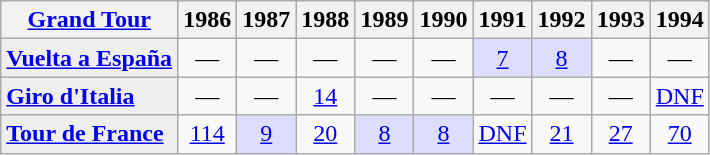<table class="wikitable plainrowheaders">
<tr>
<th scope="col"><a href='#'>Grand Tour</a></th>
<th scope="col">1986</th>
<th scope="col">1987</th>
<th scope="col">1988</th>
<th scope="col">1989</th>
<th scope="col">1990</th>
<th scope="col">1991</th>
<th scope="col">1992</th>
<th scope="col">1993</th>
<th scope="col">1994</th>
</tr>
<tr style="text-align:center;">
<td style="text-align:left; background:#efefef;"> <strong><a href='#'>Vuelta a España</a></strong></td>
<td>—</td>
<td>—</td>
<td>—</td>
<td>—</td>
<td>—</td>
<td style="background:#ddddff;"><a href='#'>7</a></td>
<td style="background:#ddddff;"><a href='#'>8</a></td>
<td>—</td>
<td>—</td>
</tr>
<tr style="text-align:center;">
<td style="text-align:left; background:#efefef;"> <strong><a href='#'>Giro d'Italia</a></strong></td>
<td>—</td>
<td>—</td>
<td><a href='#'>14</a></td>
<td>—</td>
<td>—</td>
<td>—</td>
<td>—</td>
<td>—</td>
<td><a href='#'>DNF</a></td>
</tr>
<tr style="text-align:center;">
<td style="text-align:left; background:#efefef;"> <strong><a href='#'>Tour de France</a></strong></td>
<td><a href='#'>114</a></td>
<td style="background:#ddddff;"><a href='#'>9</a></td>
<td><a href='#'>20</a></td>
<td style="background:#ddddff;"><a href='#'>8</a></td>
<td style="background:#ddddff;"><a href='#'>8</a></td>
<td><a href='#'>DNF</a></td>
<td><a href='#'>21</a></td>
<td><a href='#'>27</a></td>
<td><a href='#'>70</a></td>
</tr>
</table>
